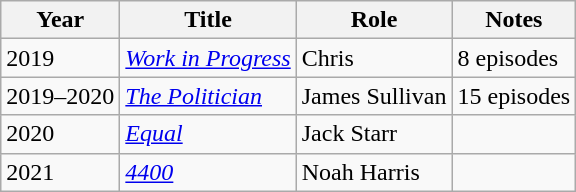<table class="wikitable sortable">
<tr>
<th>Year</th>
<th>Title</th>
<th>Role</th>
<th>Notes</th>
</tr>
<tr>
<td>2019</td>
<td><em><a href='#'>Work in Progress</a></em></td>
<td>Chris</td>
<td>8 episodes</td>
</tr>
<tr>
<td>2019–2020</td>
<td><em><a href='#'>The Politician</a></em></td>
<td>James Sullivan</td>
<td>15 episodes</td>
</tr>
<tr>
<td>2020</td>
<td><em><a href='#'>Equal</a></em></td>
<td>Jack Starr</td>
<td></td>
</tr>
<tr>
<td>2021</td>
<td><a href='#'><em>4400</em></a></td>
<td>Noah Harris</td>
<td></td>
</tr>
</table>
